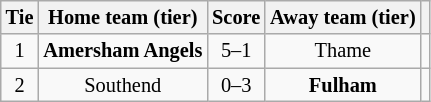<table class="wikitable" style="text-align:center; font-size:85%">
<tr>
<th>Tie</th>
<th>Home team (tier)</th>
<th>Score</th>
<th>Away team (tier)</th>
<th></th>
</tr>
<tr>
<td align="center">1</td>
<td><strong>Amersham Angels</strong></td>
<td align="center">5–1</td>
<td>Thame</td>
<td></td>
</tr>
<tr>
<td align="center">2</td>
<td>Southend</td>
<td align="center">0–3</td>
<td><strong>Fulham</strong></td>
<td></td>
</tr>
</table>
